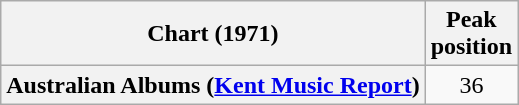<table class="wikitable sortable plainrowheaders">
<tr>
<th>Chart (1971)</th>
<th>Peak<br>position</th>
</tr>
<tr>
<th scope="row">Australian Albums (<a href='#'>Kent Music Report</a>)</th>
<td align="center">36</td>
</tr>
</table>
